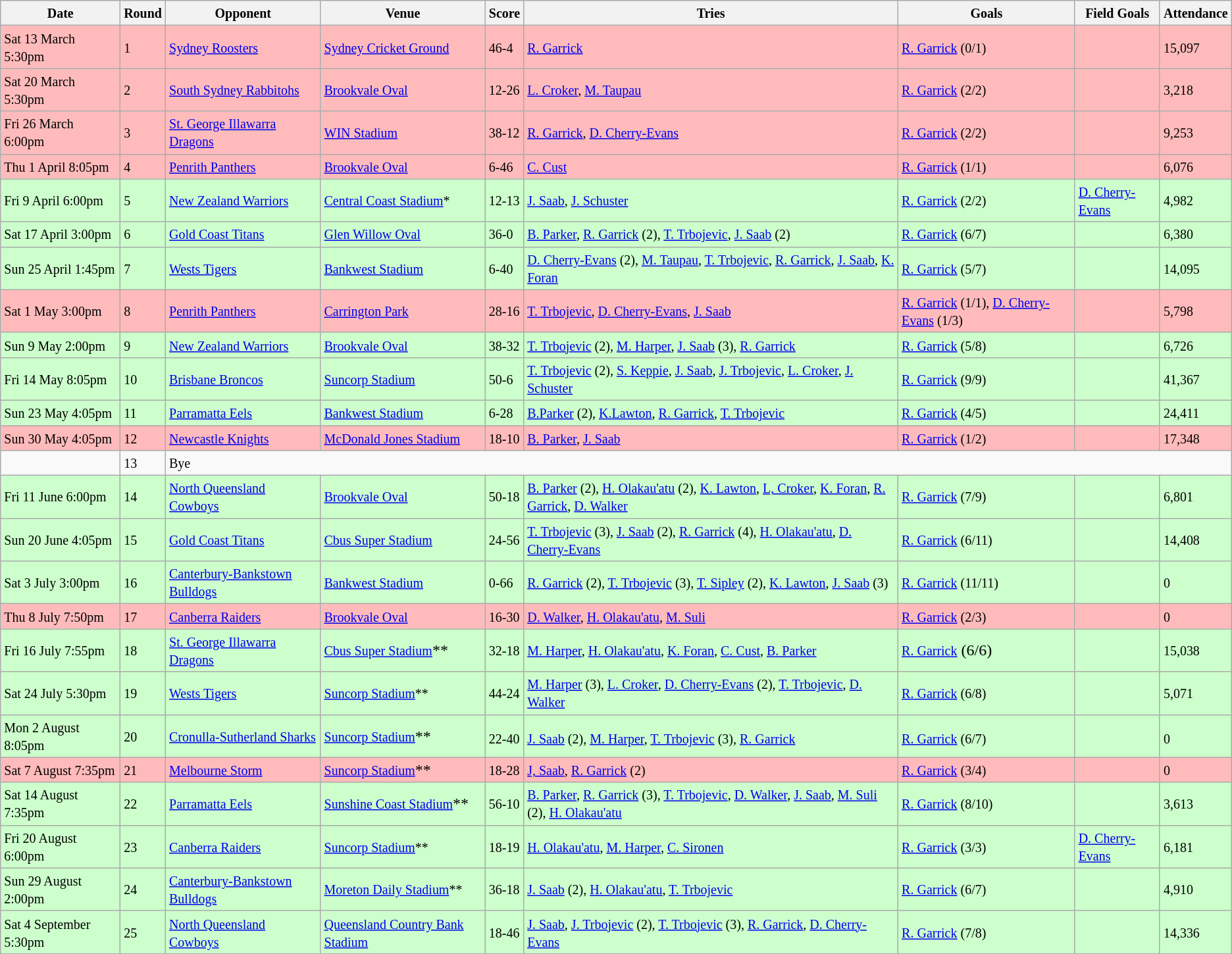<table class="wikitable">
<tr>
<th><small>Date</small></th>
<th><small>Round</small></th>
<th><small>Opponent</small></th>
<th><small>Venue</small></th>
<th><small>Score</small></th>
<th><small>Tries</small></th>
<th><small>Goals</small></th>
<th><small>Field Goals</small></th>
<th><small>Attendance</small></th>
</tr>
<tr bgcolor=#FFBBBB>
<td><small>Sat 13 March 5:30pm</small></td>
<td><small>1</small></td>
<td><a href='#'><small>Sydney Roosters</small></a></td>
<td><a href='#'><small>Sydney Cricket Ground</small></a></td>
<td><small>46-4</small></td>
<td><a href='#'><small>R. Garrick</small></a></td>
<td><small><a href='#'>R. Garrick</a> (0/1)</small></td>
<td></td>
<td><small>15,097</small></td>
</tr>
<tr bgcolor=FFBBBB>
<td><small>Sat 20 March 5:30pm</small></td>
<td><small>2</small></td>
<td><a href='#'><small>South Sydney Rabbitohs</small></a></td>
<td><a href='#'><small>Brookvale Oval</small></a></td>
<td><small>12-26</small></td>
<td><small><a href='#'>L. Croker</a>, <a href='#'>M. Taupau</a></small></td>
<td><small><a href='#'>R. Garrick</a> (2/2)</small></td>
<td></td>
<td><small>3,218</small></td>
</tr>
<tr bgcolor=#FFBBBB>
<td><small>Fri 26 March 6:00pm</small></td>
<td><small>3</small></td>
<td><a href='#'><small>St. George Illawarra Dragons</small></a></td>
<td><a href='#'><small>WIN Stadium</small></a></td>
<td><small>38-12</small></td>
<td><small><a href='#'>R. Garrick</a>, <a href='#'>D. Cherry-Evans</a></small></td>
<td><small><a href='#'>R. Garrick</a> (2/2)</small></td>
<td></td>
<td><small>9,253</small></td>
</tr>
<tr bgcolor=#FFBBBB>
<td><small>Thu 1 April 8:05pm</small></td>
<td><small>4</small></td>
<td><a href='#'><small>Penrith Panthers</small></a></td>
<td><a href='#'><small>Brookvale Oval</small></a></td>
<td><small>6-46</small></td>
<td><a href='#'><small>C. Cust</small></a></td>
<td><small><a href='#'>R. Garrick</a> (1/1)</small></td>
<td></td>
<td><small>6,076</small></td>
</tr>
<tr bgcolor=#CCFFCC>
<td><small>Fri 9 April 6:00pm</small></td>
<td><small>5</small></td>
<td><a href='#'><small>New Zealand Warriors</small></a></td>
<td><small><a href='#'>Central Coast Stadium</a>*</small></td>
<td><small>12-13</small></td>
<td><small><a href='#'>J. Saab</a>, <a href='#'>J. Schuster</a></small></td>
<td><small><a href='#'>R. Garrick</a> (2/2)</small></td>
<td><small><a href='#'>D. Cherry-Evans</a></small></td>
<td><small>4,982</small></td>
</tr>
<tr bgcolor=#CCFFCC>
<td><small>Sat 17 April 3:00pm</small></td>
<td><small>6</small></td>
<td><a href='#'><small>Gold Coast Titans</small></a></td>
<td><a href='#'><small>Glen Willow Oval</small></a></td>
<td><small>36-0</small></td>
<td><small><a href='#'>B. Parker</a>, <a href='#'>R. Garrick</a> (2), <a href='#'>T. Trbojevic</a>, <a href='#'>J. Saab</a> (2)</small></td>
<td><small><a href='#'>R. Garrick</a> (6/7)</small></td>
<td></td>
<td><small>6,380</small></td>
</tr>
<tr bgcolor=#CCFFCC>
<td><small>Sun 25 April 1:45pm</small></td>
<td><small>7</small></td>
<td><a href='#'><small>Wests Tigers</small></a></td>
<td><a href='#'><small>Bankwest Stadium</small></a></td>
<td><small>6-40</small></td>
<td><small><a href='#'>D. Cherry-Evans</a> (2), <a href='#'>M. Taupau</a>, <a href='#'>T. Trbojevic</a>, <a href='#'>R. Garrick</a>, <a href='#'>J. Saab</a>, <a href='#'>K. Foran</a></small></td>
<td><small><a href='#'>R. Garrick</a> (5/7)</small></td>
<td></td>
<td><small>14,095</small></td>
</tr>
<tr bgcolor=#FFBBBB>
<td><small>Sat 1 May 3:00pm</small></td>
<td><small>8</small></td>
<td><a href='#'><small>Penrith Panthers</small></a></td>
<td><a href='#'><small>Carrington Park</small></a></td>
<td><small>28-16</small></td>
<td><small><a href='#'>T. Trbojevic</a>, <a href='#'>D. Cherry-Evans</a>, <a href='#'>J. Saab</a></small></td>
<td><small><a href='#'>R. Garrick</a> (1/1), <a href='#'>D. Cherry-Evans</a> (1/3)</small></td>
<td></td>
<td><small>5,798</small></td>
</tr>
<tr bgcolor=#CCFFCC>
<td><small>Sun 9 May 2:00pm</small></td>
<td><small>9</small></td>
<td><a href='#'><small>New Zealand Warriors</small></a></td>
<td><a href='#'><small>Brookvale Oval</small></a></td>
<td><small>38-32</small></td>
<td><small><a href='#'>T. Trbojevic</a> (2), <a href='#'>M. Harper</a>, <a href='#'>J. Saab</a> (3), <a href='#'>R. Garrick</a></small></td>
<td><small><a href='#'>R. Garrick</a> (5/8)</small></td>
<td></td>
<td><small>6,726</small></td>
</tr>
<tr bgcolor=#CCFFCC>
<td><small>Fri 14 May 8:05pm</small></td>
<td><small>10</small></td>
<td><a href='#'><small>Brisbane Broncos</small></a></td>
<td><a href='#'><small>Suncorp Stadium</small></a></td>
<td><small>50-6</small></td>
<td><small><a href='#'>T. Trbojevic</a> (2), <a href='#'>S. Keppie</a>, <a href='#'>J. Saab</a>, <a href='#'>J. Trbojevic</a>, <a href='#'>L. Croker</a>, <a href='#'>J. Schuster</a></small></td>
<td><small><a href='#'>R. Garrick</a> (9/9)</small></td>
<td></td>
<td><small>41,367</small></td>
</tr>
<tr bgcolor=#CCFFCC>
<td><small>Sun 23 May 4:05pm</small></td>
<td><small>11</small></td>
<td><a href='#'><small>Parramatta Eels</small></a></td>
<td><a href='#'><small>Bankwest Stadium</small></a></td>
<td><small>6-28</small></td>
<td><small><a href='#'>B.Parker</a> (2), <a href='#'>K.Lawton</a>, <a href='#'>R. Garrick</a>, <a href='#'>T. Trbojevic</a></small></td>
<td><small><a href='#'>R. Garrick</a> (4/5)</small></td>
<td></td>
<td><small>24,411</small></td>
</tr>
<tr bgcolor=#FFBBBB>
<td><small>Sun 30 May 4:05pm</small></td>
<td><small>12</small></td>
<td><a href='#'><small>Newcastle Knights</small></a></td>
<td><a href='#'><small>McDonald Jones Stadium</small></a></td>
<td><small>18-10</small></td>
<td><small><a href='#'>B. Parker</a>, <a href='#'>J. Saab</a></small></td>
<td><small><a href='#'>R. Garrick</a> (1/2)</small></td>
<td></td>
<td><small>17,348</small></td>
</tr>
<tr>
<td></td>
<td><small>13</small></td>
<td colspan="7"><small>Bye</small></td>
</tr>
<tr bgcolor=#CCFFCC>
<td><small>Fri 11 June 6:00pm</small></td>
<td><small>14</small></td>
<td><a href='#'><small>North Queensland Cowboys</small></a></td>
<td><a href='#'><small>Brookvale Oval</small></a></td>
<td><small>50-18</small></td>
<td><small><a href='#'>B. Parker</a> (2), <a href='#'>H. Olakau'atu</a> (2), <a href='#'>K. Lawton</a>, <a href='#'>L, Croker</a>, <a href='#'>K. Foran</a>, <a href='#'>R. Garrick</a>, <a href='#'>D. Walker</a></small></td>
<td><small><a href='#'>R. Garrick</a> (7/9)</small></td>
<td></td>
<td><small>6,801</small></td>
</tr>
<tr bgcolor=#CCFFCC>
<td><small>Sun 20 June 4:05pm</small></td>
<td><small>15</small></td>
<td><a href='#'><small>Gold Coast Titans</small></a></td>
<td><a href='#'><small>Cbus Super Stadium</small></a></td>
<td><small>24-56</small></td>
<td><small><a href='#'>T. Trbojevic</a> (3), <a href='#'>J. Saab</a> (2), <a href='#'>R. Garrick</a> (4), <a href='#'>H. Olakau'atu</a>, <a href='#'>D. Cherry-Evans</a></small></td>
<td><small><a href='#'>R. Garrick</a> (6/11)</small></td>
<td></td>
<td><small>14,408</small></td>
</tr>
<tr bgcolor=#CCFFCC>
<td><small>Sat 3 July 3:00pm</small></td>
<td><small>16</small></td>
<td><a href='#'><small>Canterbury-Bankstown Bulldogs</small></a></td>
<td><small><a href='#'>Bankwest Stadium</a></small></td>
<td><small>0-66</small></td>
<td><small><a href='#'>R. Garrick</a> (2), <a href='#'>T. Trbojevic</a> (3), <a href='#'>T. Sipley</a> (2), <a href='#'>K. Lawton</a>, <a href='#'>J. Saab</a> (3)</small></td>
<td><small><a href='#'>R. Garrick</a> (11/11)</small></td>
<td></td>
<td><small>0</small></td>
</tr>
<tr bgcolor=#FFBBBB>
<td><small>Thu 8 July 7:50pm</small></td>
<td><small>17</small></td>
<td><a href='#'><small>Canberra Raiders</small></a></td>
<td><a href='#'><small>Brookvale Oval</small></a></td>
<td><small>16-30</small></td>
<td><small><a href='#'>D. Walker</a>, <a href='#'>H. Olakau'atu</a>, <a href='#'>M. Suli</a></small></td>
<td><small><a href='#'>R. Garrick</a> (2/3)</small></td>
<td></td>
<td><small>0</small></td>
</tr>
<tr bgcolor=#CCFFCC>
<td><small>Fri 16 July 7:55pm</small></td>
<td><small>18</small></td>
<td><a href='#'><small>St. George Illawarra Dragons</small></a></td>
<td><small><a href='#'>Cbus Super Stadium</a></small>**</td>
<td><small>32-18</small></td>
<td><small><a href='#'>M. Harper</a>, <a href='#'>H. Olakau'atu</a>, <a href='#'>K. Foran</a>, <a href='#'>C. Cust</a>, <a href='#'>B. Parker</a></small></td>
<td><a href='#'><small>R. Garrick</small></a> (6/6)</td>
<td></td>
<td><small>15,038</small></td>
</tr>
<tr bgcolor=#CCFFCC>
<td><small>Sat 24 July 5:30pm</small></td>
<td><small>19</small></td>
<td><a href='#'><small>Wests Tigers</small></a></td>
<td><small><a href='#'>Suncorp Stadium</a>**</small></td>
<td><small>44-24</small></td>
<td><small><a href='#'>M. Harper</a> (3), <a href='#'>L. Croker</a>, <a href='#'>D. Cherry-Evans</a> (2), <a href='#'>T. Trbojevic</a>, <a href='#'>D. Walker</a></small></td>
<td><small><a href='#'>R. Garrick</a> (6/8)</small></td>
<td></td>
<td><small>5,071</small></td>
</tr>
<tr bgcolor=#CCFFCC>
<td><small>Mon 2 August 8:05pm</small></td>
<td><small>20</small></td>
<td><a href='#'><small>Cronulla-Sutherland Sharks</small></a></td>
<td><small><a href='#'>Suncorp Stadium</a></small>**</td>
<td><sub>22-40</sub></td>
<td><sub><a href='#'>J. Saab</a> (2), <a href='#'>M. Harper</a>, <a href='#'>T. Trbojevic</a> (3), <a href='#'>R. Garrick</a></sub></td>
<td><sub><a href='#'>R. Garrick</a> (6/7)</sub></td>
<td></td>
<td><sub>0</sub></td>
</tr>
<tr bgcolor=#FFBBBB>
<td><small>Sat 7 August 7:35pm</small></td>
<td><small>21</small></td>
<td><a href='#'><small>Melbourne Storm</small></a></td>
<td><small><a href='#'>Suncorp Stadium</a></small>**</td>
<td><small>18-28</small></td>
<td><small><a href='#'>J, Saab</a>, <a href='#'>R. Garrick</a> (2)</small></td>
<td><small><a href='#'>R. Garrick</a> (3/4)</small></td>
<td></td>
<td><small>0</small></td>
</tr>
<tr bgcolor=#CCFFCC>
<td><small>Sat 14 August 7:35pm</small></td>
<td><small>22</small></td>
<td><a href='#'><small>Parramatta Eels</small></a></td>
<td><small><a href='#'>Sunshine Coast Stadium</a></small>**</td>
<td><small>56-10</small></td>
<td><small><a href='#'>B. Parker</a>, <a href='#'>R. Garrick</a> (3), <a href='#'>T. Trbojevic</a>, <a href='#'>D. Walker</a>, <a href='#'>J. Saab</a>, <a href='#'>M. Suli</a> (2), <a href='#'>H. Olakau'atu</a></small></td>
<td><small><a href='#'>R. Garrick</a> (8/10)</small></td>
<td></td>
<td><small>3,613</small></td>
</tr>
<tr bgcolor=#CCFFCC>
<td><small>Fri 20 August 6:00pm</small></td>
<td><small>23</small></td>
<td><small><a href='#'>Canberra Raiders</a></small></td>
<td><small><a href='#'>Suncorp Stadium</a>**</small></td>
<td><small>18-19</small></td>
<td><small><a href='#'>H. Olakau'atu</a>, <a href='#'>M. Harper</a>, <a href='#'>C. Sironen</a></small></td>
<td><small><a href='#'>R. Garrick</a> (3/3)</small></td>
<td><small><a href='#'>D. Cherry-Evans</a></small></td>
<td><small>6,181</small></td>
</tr>
<tr bgcolor=#CCFFCC>
<td><small>Sun 29 August 2:00pm</small></td>
<td><small>24</small></td>
<td><small><a href='#'>Canterbury-Bankstown Bulldogs</a></small></td>
<td><small><a href='#'>Moreton Daily Stadium</a>**</small></td>
<td><small>36-18</small></td>
<td><small><a href='#'>J. Saab</a> (2), <a href='#'>H. Olakau'atu</a>, <a href='#'>T. Trbojevic</a></small></td>
<td><small><a href='#'>R. Garrick</a> (6/7)</small></td>
<td></td>
<td><small>4,910</small></td>
</tr>
<tr bgcolor=#CCFFCC>
<td><small>Sat 4 September 5:30pm</small></td>
<td><small>25</small></td>
<td><a href='#'><small>North Queensland Cowboys</small></a></td>
<td><a href='#'><small>Queensland Country Bank Stadium</small></a></td>
<td><small>18-46</small></td>
<td><small><a href='#'>J. Saab</a>, <a href='#'>J. Trbojevic</a> (2), <a href='#'>T. Trbojevic</a> (3), <a href='#'>R. Garrick</a>, <a href='#'>D. Cherry-Evans</a></small></td>
<td><small><a href='#'>R. Garrick</a> (7/8)</small></td>
<td></td>
<td><small>14,336</small></td>
</tr>
</table>
